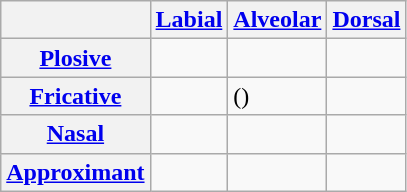<table class="wikitable">
<tr>
<th></th>
<th><a href='#'>Labial</a></th>
<th><a href='#'>Alveolar</a></th>
<th><a href='#'>Dorsal</a></th>
</tr>
<tr>
<th><a href='#'>Plosive</a></th>
<td></td>
<td></td>
<td></td>
</tr>
<tr>
<th><a href='#'>Fricative</a></th>
<td></td>
<td>()</td>
<td></td>
</tr>
<tr>
<th><a href='#'>Nasal</a></th>
<td></td>
<td></td>
<td></td>
</tr>
<tr>
<th><a href='#'>Approximant</a></th>
<td></td>
<td></td>
<td></td>
</tr>
</table>
